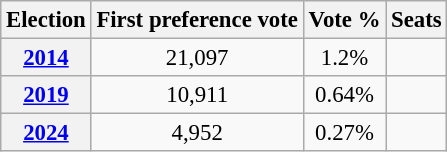<table class="wikitable sortable" style="font-size:95%">
<tr>
<th>Election</th>
<th>First preference vote</th>
<th>Vote %</th>
<th>Seats</th>
</tr>
<tr>
<th align=center><a href='#'>2014</a></th>
<td align=center>21,097</td>
<td align=center>1.2%</td>
<td></td>
</tr>
<tr>
<th align=center><a href='#'>2019</a></th>
<td align=center>10,911</td>
<td align=center>0.64%</td>
<td></td>
</tr>
<tr>
<th align=center><a href='#'>2024</a></th>
<td align=center>4,952</td>
<td align=center>0.27%</td>
<td></td>
</tr>
</table>
